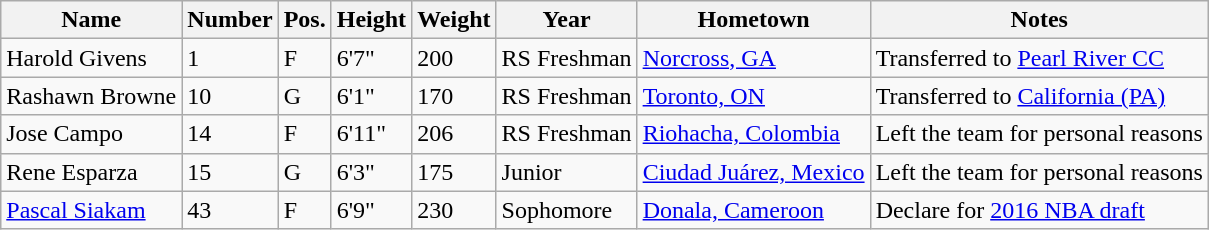<table class="wikitable sortable" border="1">
<tr>
<th>Name</th>
<th>Number</th>
<th>Pos.</th>
<th>Height</th>
<th>Weight</th>
<th>Year</th>
<th>Hometown</th>
<th class="unsortable">Notes</th>
</tr>
<tr>
<td>Harold Givens</td>
<td>1</td>
<td>F</td>
<td>6'7"</td>
<td>200</td>
<td>RS Freshman</td>
<td><a href='#'>Norcross, GA</a></td>
<td>Transferred to <a href='#'>Pearl River CC</a></td>
</tr>
<tr>
<td>Rashawn Browne</td>
<td>10</td>
<td>G</td>
<td>6'1"</td>
<td>170</td>
<td>RS Freshman</td>
<td><a href='#'>Toronto, ON</a></td>
<td>Transferred to <a href='#'>California (PA)</a></td>
</tr>
<tr>
<td>Jose Campo</td>
<td>14</td>
<td>F</td>
<td>6'11"</td>
<td>206</td>
<td>RS Freshman</td>
<td><a href='#'>Riohacha, Colombia</a></td>
<td>Left the team for personal reasons</td>
</tr>
<tr>
<td>Rene Esparza</td>
<td>15</td>
<td>G</td>
<td>6'3"</td>
<td>175</td>
<td>Junior</td>
<td><a href='#'>Ciudad Juárez, Mexico</a></td>
<td>Left the team for personal reasons</td>
</tr>
<tr>
<td><a href='#'>Pascal Siakam</a></td>
<td>43</td>
<td>F</td>
<td>6'9"</td>
<td>230</td>
<td>Sophomore</td>
<td><a href='#'>Donala, Cameroon</a></td>
<td>Declare for <a href='#'>2016 NBA draft</a></td>
</tr>
</table>
